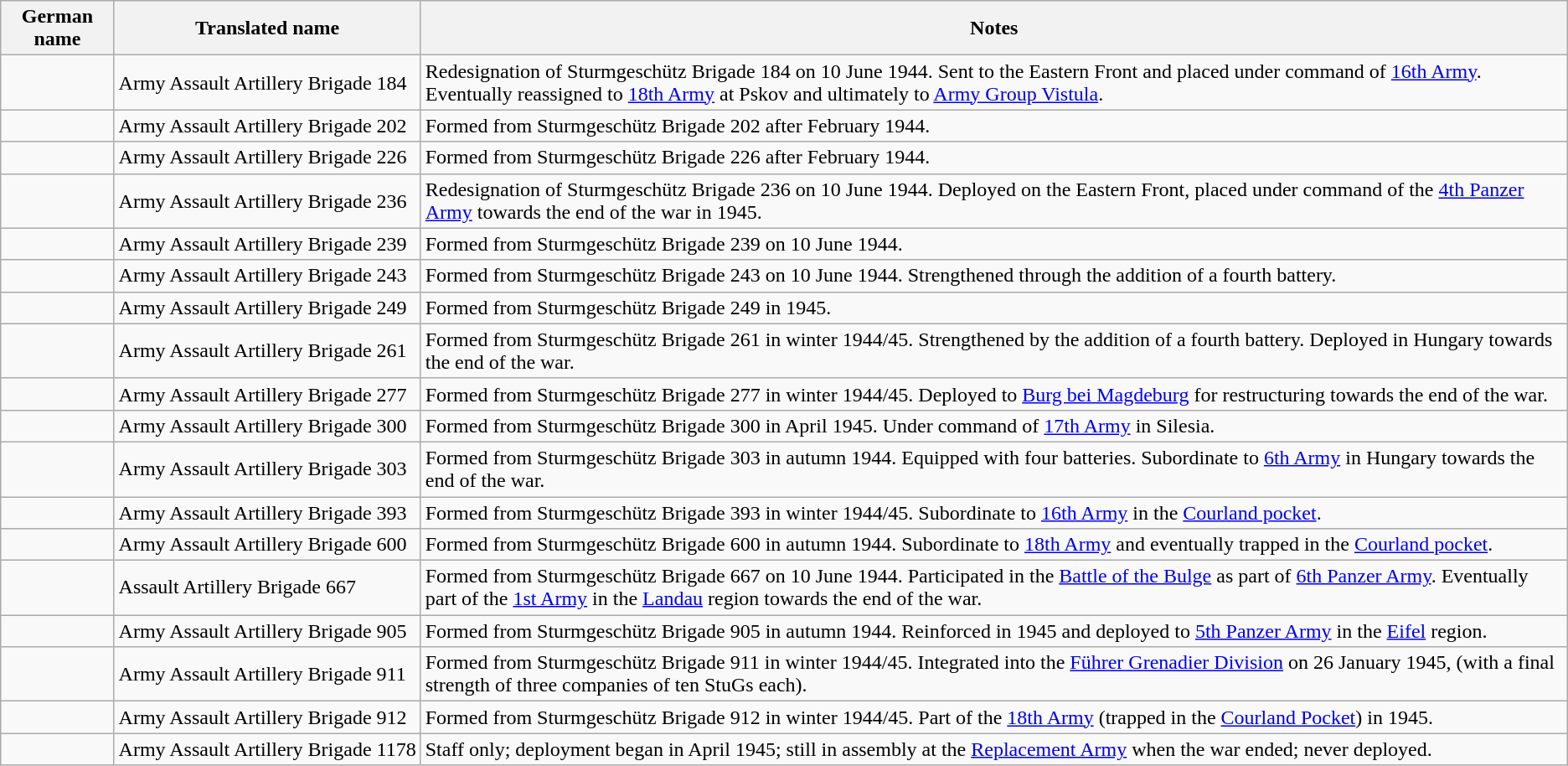<table class="wikitable">
<tr>
<th>German name</th>
<th>Translated name</th>
<th>Notes</th>
</tr>
<tr>
<td></td>
<td>Army Assault Artillery Brigade 184</td>
<td>Redesignation of Sturmgeschütz Brigade 184 on 10 June 1944. Sent to the Eastern Front and placed under command of <a href='#'>16th Army</a>. Eventually reassigned to <a href='#'>18th Army</a> at Pskov and ultimately to <a href='#'>Army Group Vistula</a>.</td>
</tr>
<tr>
<td></td>
<td>Army Assault Artillery Brigade 202</td>
<td>Formed from Sturmgeschütz Brigade 202 after February 1944.</td>
</tr>
<tr>
<td></td>
<td>Army Assault Artillery Brigade 226</td>
<td>Formed from Sturmgeschütz Brigade 226 after February 1944.</td>
</tr>
<tr>
<td></td>
<td>Army Assault Artillery Brigade 236</td>
<td>Redesignation of Sturmgeschütz Brigade 236 on 10 June 1944. Deployed on the Eastern Front, placed under command of the <a href='#'>4th Panzer Army</a> towards the end of the war in 1945.</td>
</tr>
<tr>
<td></td>
<td>Army Assault Artillery Brigade 239</td>
<td>Formed from Sturmgeschütz Brigade 239 on 10 June 1944.</td>
</tr>
<tr>
<td></td>
<td>Army Assault Artillery Brigade 243</td>
<td>Formed from Sturmgeschütz Brigade 243 on 10 June 1944. Strengthened through the addition of a fourth battery.</td>
</tr>
<tr>
<td></td>
<td>Army Assault Artillery Brigade 249</td>
<td>Formed from Sturmgeschütz Brigade 249 in 1945.</td>
</tr>
<tr>
<td></td>
<td>Army Assault Artillery Brigade 261</td>
<td>Formed from Sturmgeschütz Brigade 261 in winter 1944/45. Strengthened by the addition of a fourth battery. Deployed in Hungary towards the end of the war.</td>
</tr>
<tr>
<td></td>
<td>Army Assault Artillery Brigade 277</td>
<td>Formed from Sturmgeschütz Brigade 277 in winter 1944/45. Deployed to <a href='#'>Burg bei Magdeburg</a> for restructuring towards the end of the war.</td>
</tr>
<tr>
<td></td>
<td>Army Assault Artillery Brigade 300</td>
<td>Formed from Sturmgeschütz Brigade 300 in April 1945. Under command of <a href='#'>17th Army</a> in Silesia.</td>
</tr>
<tr>
<td></td>
<td>Army Assault Artillery Brigade 303</td>
<td>Formed from Sturmgeschütz Brigade 303 in autumn 1944. Equipped with four batteries. Subordinate to <a href='#'>6th Army</a> in Hungary towards the end of the war.</td>
</tr>
<tr>
<td style="white-space: nowrap;"></td>
<td>Army Assault Artillery Brigade 393</td>
<td>Formed from Sturmgeschütz Brigade 393 in winter 1944/45. Subordinate to <a href='#'>16th Army</a> in the <a href='#'>Courland pocket</a>.</td>
</tr>
<tr>
<td></td>
<td>Army Assault Artillery Brigade 600</td>
<td>Formed from Sturmgeschütz Brigade 600 in autumn 1944. Subordinate to <a href='#'>18th Army</a> and eventually trapped in the <a href='#'>Courland pocket</a>.</td>
</tr>
<tr>
<td></td>
<td>Assault Artillery Brigade 667</td>
<td>Formed from Sturmgeschütz Brigade 667 on 10 June 1944. Participated in the <a href='#'>Battle of the Bulge</a> as part of <a href='#'>6th Panzer Army</a>. Eventually part of the <a href='#'>1st Army</a> in the <a href='#'>Landau</a> region towards the end of the war.</td>
</tr>
<tr>
<td></td>
<td>Army Assault Artillery Brigade 905</td>
<td>Formed from Sturmgeschütz Brigade 905 in autumn 1944. Reinforced in 1945 and deployed to <a href='#'>5th Panzer Army</a> in the <a href='#'>Eifel</a> region.</td>
</tr>
<tr>
<td></td>
<td>Army Assault Artillery Brigade 911</td>
<td>Formed from Sturmgeschütz Brigade 911 in winter 1944/45. Integrated into the <a href='#'>Führer Grenadier Division</a> on 26 January 1945, (with a final strength of three companies of ten StuGs each).</td>
</tr>
<tr>
<td></td>
<td>Army Assault Artillery Brigade 912</td>
<td>Formed from Sturmgeschütz Brigade 912 in winter 1944/45. Part of the <a href='#'>18th Army</a> (trapped in the <a href='#'>Courland Pocket</a>) in 1945.</td>
</tr>
<tr>
<td></td>
<td style="white-space: nowrap;">Army Assault Artillery Brigade 1178</td>
<td>Staff only; deployment began in April 1945; still in assembly at the <a href='#'>Replacement Army</a> when the war ended; never deployed.</td>
</tr>
</table>
